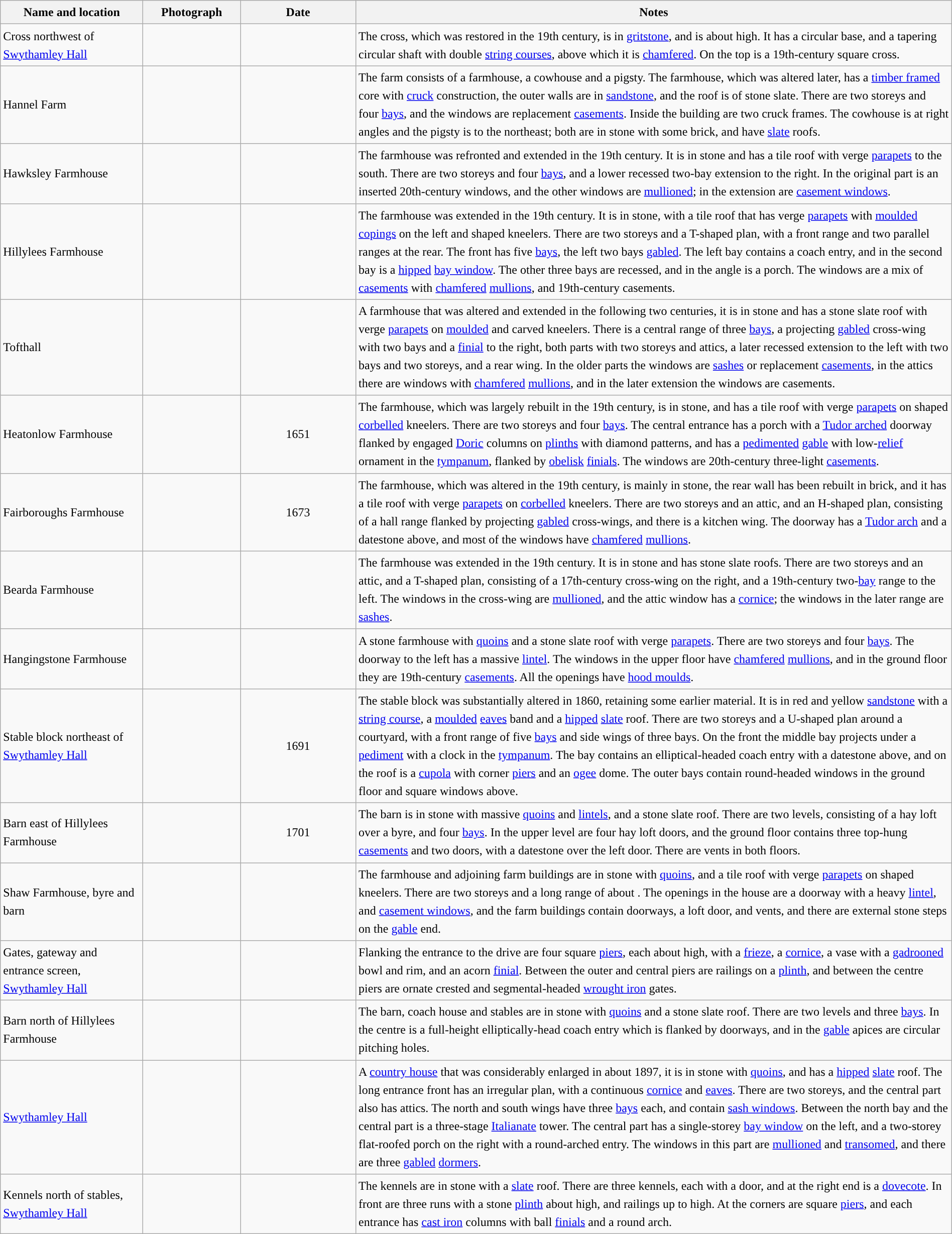<table class="wikitable sortable plainrowheaders" style="width:100%;border:0px;text-align:left;line-height:150%;">
<tr>
<th scope="col"  style="width:150px">Name and location</th>
<th scope="col"  style="width:100px" class="unsortable">Photograph</th>
<th scope="col"  style="width:120px">Date</th>
<th scope="col"  style="width:650px" class="unsortable">Notes</th>
</tr>
<tr>
<td>Cross northwest of <a href='#'>Swythamley Hall</a><br><small></small></td>
<td></td>
<td align="center"></td>
<td>The cross, which was restored in the 19th century, is in <a href='#'>gritstone</a>, and is about  high.  It has a circular base, and a tapering circular shaft with double <a href='#'>string courses</a>, above which it is <a href='#'>chamfered</a>.  On the top is a 19th-century square cross.</td>
</tr>
<tr>
<td>Hannel Farm<br><small></small></td>
<td></td>
<td align="center"></td>
<td>The farm consists of a farmhouse, a cowhouse and a pigsty.  The farmhouse, which was altered later, has a <a href='#'>timber framed</a> core with <a href='#'>cruck</a> construction, the outer walls are in <a href='#'>sandstone</a>, and the roof is of stone slate.  There are two storeys and four <a href='#'>bays</a>, and the windows are replacement <a href='#'>casements</a>.  Inside the building are two cruck frames.  The cowhouse is at right angles and the pigsty is to the northeast; both are in stone with some brick, and have <a href='#'>slate</a> roofs.</td>
</tr>
<tr>
<td>Hawksley Farmhouse<br><small></small></td>
<td></td>
<td align="center"></td>
<td>The farmhouse was refronted and extended in the 19th century.  It is in stone and has a tile roof with verge <a href='#'>parapets</a> to the south.  There are two storeys and four <a href='#'>bays</a>, and a lower recessed two-bay extension to the right.  In the original part is an inserted 20th-century windows, and the other windows are <a href='#'>mullioned</a>; in the extension are <a href='#'>casement windows</a>.</td>
</tr>
<tr>
<td>Hillylees Farmhouse<br><small></small></td>
<td></td>
<td align="center"></td>
<td>The farmhouse was extended in the 19th century.  It is in stone, with a tile roof that has verge <a href='#'>parapets</a> with <a href='#'>moulded</a> <a href='#'>copings</a> on the left and shaped kneelers.  There are two storeys and a T-shaped plan, with a front range and two parallel ranges at the rear.  The front has five <a href='#'>bays</a>, the left two bays <a href='#'>gabled</a>.  The left bay contains a coach entry, and in the second bay is a <a href='#'>hipped</a> <a href='#'>bay window</a>.  The other three bays are recessed, and in the angle is a porch.  The windows are a mix of <a href='#'>casements</a> with <a href='#'>chamfered</a> <a href='#'>mullions</a>, and 19th-century casements.</td>
</tr>
<tr>
<td>Tofthall<br><small></small></td>
<td></td>
<td align="center"></td>
<td>A farmhouse that was altered and extended in the following two centuries, it is in stone and has a stone slate roof with verge <a href='#'>parapets</a> on <a href='#'>moulded</a> and carved kneelers.  There is a central range of three <a href='#'>bays</a>, a projecting <a href='#'>gabled</a> cross-wing with two bays and a <a href='#'>finial</a> to the right, both parts with two storeys and attics, a later recessed extension to the left with two bays and two storeys, and a rear wing.  In the older parts the windows are <a href='#'>sashes</a> or replacement <a href='#'>casements</a>, in the attics there are windows with <a href='#'>chamfered</a> <a href='#'>mullions</a>, and in  the later extension the windows are casements.</td>
</tr>
<tr>
<td>Heatonlow Farmhouse<br><small></small></td>
<td></td>
<td align="center">1651</td>
<td>The farmhouse, which was largely rebuilt in the 19th century, is in stone, and has a tile roof with verge <a href='#'>parapets</a> on shaped <a href='#'>corbelled</a> kneelers.  There are two storeys and four <a href='#'>bays</a>.  The central entrance has a porch with a <a href='#'>Tudor arched</a> doorway flanked by engaged <a href='#'>Doric</a> columns on <a href='#'>plinths</a> with diamond patterns, and has a <a href='#'>pedimented</a> <a href='#'>gable</a> with low-<a href='#'>relief</a> ornament in the <a href='#'>tympanum</a>, flanked by <a href='#'>obelisk</a> <a href='#'>finials</a>.  The windows are 20th-century three-light <a href='#'>casements</a>.</td>
</tr>
<tr>
<td>Fairboroughs Farmhouse<br><small></small></td>
<td></td>
<td align="center">1673</td>
<td>The farmhouse, which was altered in the 19th century, is mainly in stone, the rear wall has been rebuilt in brick, and it has a tile roof with verge <a href='#'>parapets</a> on <a href='#'>corbelled</a> kneelers.  There are two storeys and an attic, and an H-shaped plan, consisting of a hall range flanked by projecting <a href='#'>gabled</a> cross-wings, and there is a kitchen wing.  The doorway has a <a href='#'>Tudor arch</a> and a datestone above, and most of the windows have <a href='#'>chamfered</a> <a href='#'>mullions</a>.</td>
</tr>
<tr>
<td>Bearda Farmhouse<br><small></small></td>
<td></td>
<td align="center"></td>
<td>The farmhouse was extended in the 19th century.  It is in stone and has stone slate roofs.  There are two storeys and an attic, and a T-shaped plan, consisting of a 17th-century cross-wing on the right, and a 19th-century two-<a href='#'>bay</a> range to the left.  The windows in the cross-wing are <a href='#'>mullioned</a>, and the attic window has a <a href='#'>cornice</a>; the windows in the later range are <a href='#'>sashes</a>.</td>
</tr>
<tr>
<td>Hangingstone Farmhouse<br><small></small></td>
<td></td>
<td align="center"></td>
<td>A stone farmhouse with <a href='#'>quoins</a> and a stone slate roof with verge <a href='#'>parapets</a>.  There are two storeys and four <a href='#'>bays</a>.  The doorway to the left has a massive <a href='#'>lintel</a>.  The windows in the upper floor have <a href='#'>chamfered</a> <a href='#'>mullions</a>, and in the ground floor they are 19th-century <a href='#'>casements</a>.  All the openings have <a href='#'>hood moulds</a>.</td>
</tr>
<tr>
<td>Stable block northeast of <a href='#'>Swythamley Hall</a><br><small></small></td>
<td></td>
<td align="center">1691</td>
<td>The stable block was substantially altered in 1860, retaining some earlier material.  It is in red and yellow <a href='#'>sandstone</a> with a <a href='#'>string course</a>, a <a href='#'>moulded</a> <a href='#'>eaves</a> band and a <a href='#'>hipped</a> <a href='#'>slate</a> roof.  There are two storeys and a U-shaped plan around a courtyard, with a front range of five <a href='#'>bays</a> and side wings of three bays.  On the front the middle bay projects under a <a href='#'>pediment</a> with a clock in the <a href='#'>tympanum</a>.  The bay contains an elliptical-headed coach entry with a datestone above, and on the roof is a <a href='#'>cupola</a> with corner <a href='#'>piers</a> and an <a href='#'>ogee</a> dome.  The outer bays contain round-headed windows in the ground floor and square windows above.</td>
</tr>
<tr>
<td>Barn east of Hillylees Farmhouse<br><small></small></td>
<td></td>
<td align="center">1701</td>
<td>The barn is in stone with massive <a href='#'>quoins</a> and <a href='#'>lintels</a>, and a stone slate roof.  There are two levels, consisting of a hay loft over a byre, and four <a href='#'>bays</a>.  In the upper level are four hay loft doors, and the ground floor contains three top-hung <a href='#'>casements</a> and two doors, with a datestone over the left door.  There are vents in both floors.</td>
</tr>
<tr>
<td>Shaw Farmhouse, byre and barn<br><small></small></td>
<td></td>
<td align="center"></td>
<td>The farmhouse and adjoining farm buildings are in stone with <a href='#'>quoins</a>, and a tile roof with verge <a href='#'>parapets</a> on shaped kneelers.  There are two storeys and a long range of about .  The openings in the house are a doorway with a heavy <a href='#'>lintel</a>, and <a href='#'>casement windows</a>, and the farm buildings contain doorways, a loft door, and vents, and there are external stone steps on the <a href='#'>gable</a> end.</td>
</tr>
<tr>
<td>Gates, gateway and entrance screen, <a href='#'>Swythamley Hall</a><br><small></small></td>
<td></td>
<td align="center"></td>
<td>Flanking the entrance to the drive are four square <a href='#'>piers</a>, each about  high, with a <a href='#'>frieze</a>, a <a href='#'>cornice</a>, a vase with a <a href='#'>gadrooned</a> bowl and rim, and an acorn <a href='#'>finial</a>.  Between the outer and central piers are railings on a <a href='#'>plinth</a>, and between the centre piers are ornate crested and segmental-headed <a href='#'>wrought iron</a> gates.</td>
</tr>
<tr>
<td>Barn north of Hillylees Farmhouse<br><small></small></td>
<td></td>
<td align="center"></td>
<td>The barn, coach house and stables are in stone with <a href='#'>quoins</a> and a stone slate roof.  There are two levels and three <a href='#'>bays</a>.  In the centre is a full-height elliptically-head coach entry which is flanked by doorways, and in the <a href='#'>gable</a> apices are circular pitching holes.</td>
</tr>
<tr>
<td><a href='#'>Swythamley Hall</a><br><small></small></td>
<td></td>
<td align="center"></td>
<td>A <a href='#'>country house</a> that was considerably enlarged in about 1897, it is in stone with <a href='#'>quoins</a>, and has a <a href='#'>hipped</a> <a href='#'>slate</a> roof.  The long entrance front has an irregular plan, with a continuous <a href='#'>cornice</a> and <a href='#'>eaves</a>.  There are two storeys, and the central part also has attics.  The north and south wings have three <a href='#'>bays</a> each, and contain <a href='#'>sash windows</a>.  Between the north bay and the central part is a three-stage <a href='#'>Italianate</a> tower.  The central part has a single-storey <a href='#'>bay window</a> on the left, and a two-storey flat-roofed porch on the right with a round-arched entry.  The windows in this part are <a href='#'>mullioned</a> and <a href='#'>transomed</a>, and there are three <a href='#'>gabled</a> <a href='#'>dormers</a>.</td>
</tr>
<tr>
<td>Kennels north of stables, <a href='#'>Swythamley Hall</a><br><small></small></td>
<td></td>
<td align="center"></td>
<td>The kennels are in stone with a <a href='#'>slate</a> roof.  There are three kennels, each with a door, and at the right end is a <a href='#'>dovecote</a>.  In front are three runs with a stone <a href='#'>plinth</a> about  high, and railings up to  high.  At the corners are square <a href='#'>piers</a>, and each entrance has <a href='#'>cast iron</a> columns with ball <a href='#'>finials</a> and a round arch.</td>
</tr>
<tr>
</tr>
</table>
